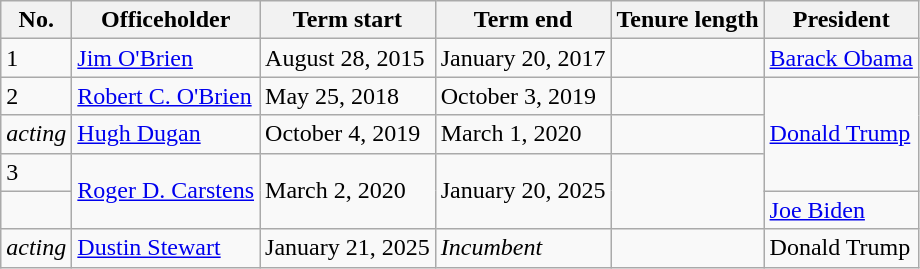<table class="wikitable">
<tr>
<th>No.</th>
<th>Officeholder</th>
<th>Term start</th>
<th>Term end</th>
<th>Tenure length</th>
<th>President</th>
</tr>
<tr>
<td>1</td>
<td><a href='#'>Jim O'Brien</a></td>
<td>August 28, 2015</td>
<td>January 20, 2017</td>
<td></td>
<td><a href='#'>Barack Obama</a></td>
</tr>
<tr>
<td>2</td>
<td><a href='#'>Robert C. O'Brien</a></td>
<td>May 25, 2018</td>
<td>October 3, 2019</td>
<td></td>
<td rowspan="3"><a href='#'>Donald Trump</a></td>
</tr>
<tr>
<td><em>acting</em></td>
<td><a href='#'>Hugh Dugan</a></td>
<td>October 4, 2019</td>
<td>March 1, 2020</td>
<td></td>
</tr>
<tr>
<td>3</td>
<td rowspan="2"><a href='#'>Roger D. Carstens</a></td>
<td rowspan="2">March 2, 2020</td>
<td rowspan="2">January 20, 2025</td>
<td rowspan="2"></td>
</tr>
<tr>
<td></td>
<td><a href='#'>Joe Biden</a></td>
</tr>
<tr>
<td><em>acting</em></td>
<td><a href='#'>Dustin Stewart</a></td>
<td>January 21, 2025</td>
<td><em>Incumbent</em></td>
<td></td>
<td>Donald Trump</td>
</tr>
</table>
